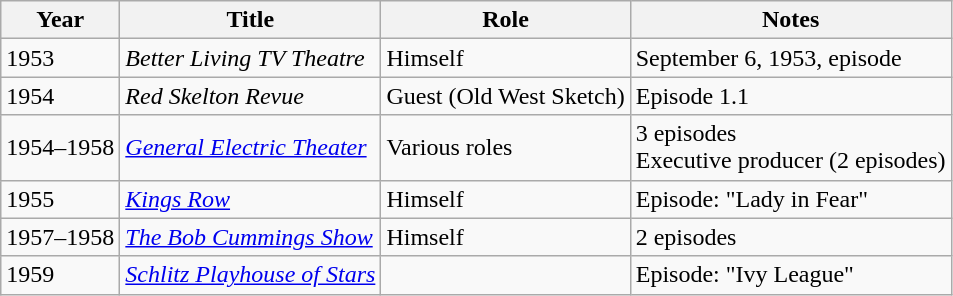<table class="wikitable sortable">
<tr>
<th>Year</th>
<th>Title</th>
<th>Role</th>
<th class="unsortable">Notes</th>
</tr>
<tr>
<td>1953</td>
<td><em>Better Living TV Theatre</em></td>
<td>Himself</td>
<td>September 6, 1953, episode</td>
</tr>
<tr>
<td>1954</td>
<td><em>Red Skelton Revue</em></td>
<td>Guest (Old West Sketch)</td>
<td>Episode 1.1</td>
</tr>
<tr>
<td>1954–1958</td>
<td><em><a href='#'>General Electric Theater</a></em></td>
<td>Various roles</td>
<td>3 episodes<br>Executive producer (2 episodes)</td>
</tr>
<tr>
<td>1955</td>
<td><em><a href='#'>Kings Row</a></em></td>
<td>Himself</td>
<td>Episode: "Lady in Fear"</td>
</tr>
<tr>
<td>1957–1958</td>
<td><em><a href='#'>The Bob Cummings Show</a></em></td>
<td>Himself</td>
<td>2 episodes</td>
</tr>
<tr>
<td>1959</td>
<td><em><a href='#'>Schlitz Playhouse of Stars</a></em></td>
<td></td>
<td>Episode: "Ivy League"</td>
</tr>
</table>
